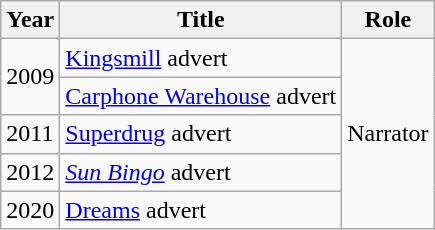<table class="wikitable sortable">
<tr>
<th>Year</th>
<th>Title</th>
<th>Role</th>
</tr>
<tr>
<td rowspan=2>2009</td>
<td><a href='#'>Kingsmill</a> advert</td>
<td rowspan=5>Narrator</td>
</tr>
<tr>
<td><a href='#'>Carphone Warehouse</a> advert</td>
</tr>
<tr>
<td>2011</td>
<td><a href='#'>Superdrug</a> advert</td>
</tr>
<tr>
<td>2012</td>
<td><em><a href='#'>Sun Bingo</a></em> advert</td>
</tr>
<tr>
<td>2020</td>
<td><a href='#'>Dreams</a> advert</td>
</tr>
</table>
